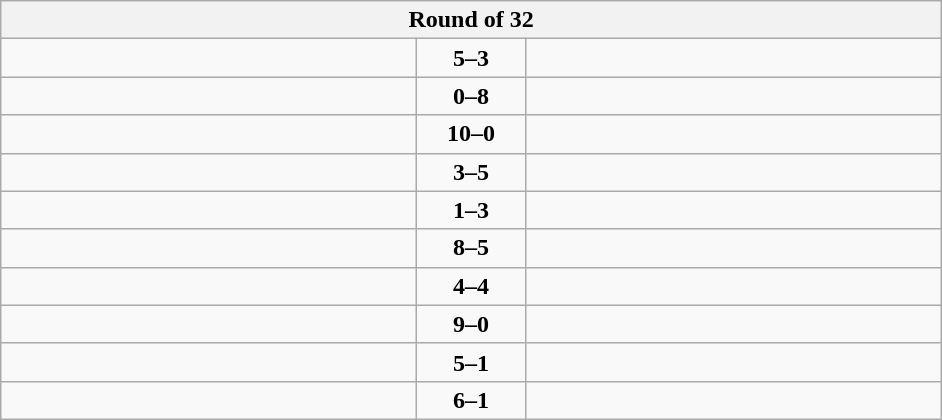<table class="wikitable" style="text-align: center;">
<tr>
<th colspan=3>Round of 32</th>
</tr>
<tr>
<td align=left width="270"><strong></strong></td>
<td align=center width="65"><strong>5–3</strong></td>
<td align=left width="270"></td>
</tr>
<tr>
<td align=left></td>
<td align=center><strong>0–8</strong></td>
<td align=left><strong></strong></td>
</tr>
<tr>
<td align=left><strong></strong></td>
<td align=center><strong>10–0</strong></td>
<td align=left></td>
</tr>
<tr>
<td align=left></td>
<td align=center><strong>3–5</strong></td>
<td align=left><strong></strong></td>
</tr>
<tr>
<td align=left></td>
<td align=center><strong>1–3</strong></td>
<td align=left><strong></strong></td>
</tr>
<tr>
<td align=left><strong></strong></td>
<td align=center><strong>8–5</strong></td>
<td align=left></td>
</tr>
<tr>
<td align=left></td>
<td align=center><strong>4–4</strong></td>
<td align=left><strong></strong></td>
</tr>
<tr>
<td align=left><strong></strong></td>
<td align=center><strong>9–0</strong></td>
<td align=left></td>
</tr>
<tr>
<td align=left><strong></strong></td>
<td align=center><strong>5–1</strong></td>
<td align=left></td>
</tr>
<tr>
<td align=left><strong></strong></td>
<td align=center><strong>6–1</strong></td>
<td align=left></td>
</tr>
</table>
